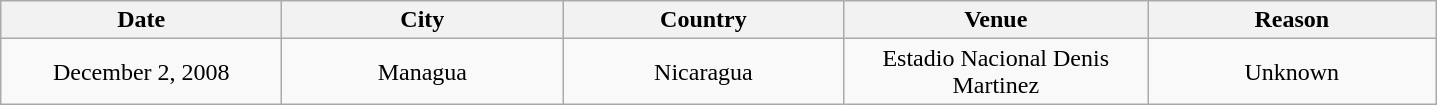<table class="wikitable plainrowheaders" style="text-align:center;">
<tr>
<th style="width:180px;">Date</th>
<th style="width:180px;">City</th>
<th style="width:180px;">Country</th>
<th style="width:195px;">Venue</th>
<th style="width:185px;">Reason</th>
</tr>
<tr>
<td>December 2, 2008</td>
<td>Managua</td>
<td>Nicaragua</td>
<td>Estadio Nacional Denis Martinez</td>
<td>Unknown</td>
</tr>
</table>
